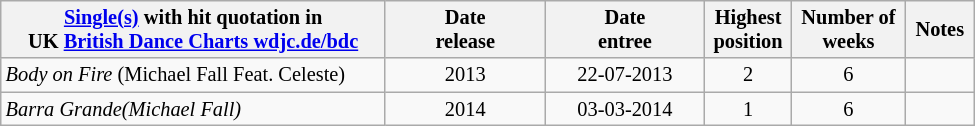<table class="wikitable sortable" style="margin:0.5em 1em 0.5em 0; font-size: 85%; text-align:center;">
<tr>
<th width=250><a href='#'>Single(s)</a> with hit quotation in<br> UK <a href='#'>British Dance Charts wdjc.de/bdc</a></th>
<th width="100">Date <br>release</th>
<th width="100">Date <br>entree</th>
<th> Highest <br>position</th>
<th> Number of <br>weeks</th>
<th> Notes </th>
</tr>
<tr>
<td align="left"><em>Body on Fire</em> (Michael Fall Feat. Celeste)</td>
<td>2013</td>
<td>22-07-2013</td>
<td>2</td>
<td>6</td>
<td></td>
</tr>
<tr>
<td align="left"><em>Barra Grande(Michael Fall)</em></td>
<td>2014</td>
<td>03-03-2014</td>
<td>1</td>
<td>6</td>
<td></td>
</tr>
</table>
